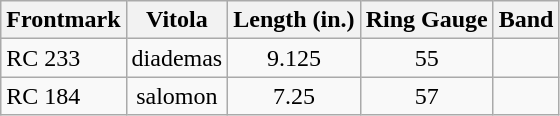<table class="wikitable">
<tr>
<th>Frontmark</th>
<th>Vitola</th>
<th>Length (in.)</th>
<th>Ring Gauge</th>
<th>Band</th>
</tr>
<tr>
<td>RC 233</td>
<td align="center">diademas</td>
<td align="center">9.125</td>
<td align="center">55</td>
<td></td>
</tr>
<tr>
<td>RC 184</td>
<td align="center">salomon</td>
<td align="center">7.25</td>
<td align="center">57</td>
<td></td>
</tr>
</table>
